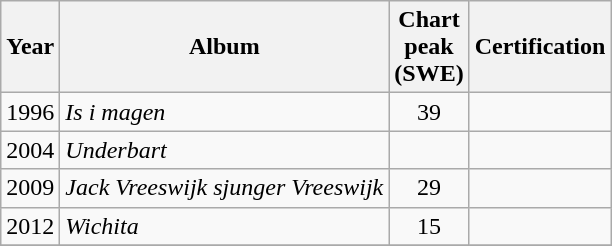<table class="wikitable">
<tr>
<th>Year</th>
<th>Album</th>
<th>Chart <br>peak<br>(SWE)</th>
<th>Certification</th>
</tr>
<tr>
<td>1996</td>
<td><em>Is i magen</em></td>
<td align="center">39</td>
<td></td>
</tr>
<tr>
<td>2004</td>
<td><em>Underbart</em></td>
<td align="center"></td>
<td></td>
</tr>
<tr>
<td>2009</td>
<td><em>Jack Vreeswijk sjunger Vreeswijk</em></td>
<td align="center">29</td>
<td></td>
</tr>
<tr>
<td>2012</td>
<td><em>Wichita</em></td>
<td align="center">15</td>
<td></td>
</tr>
<tr>
</tr>
</table>
